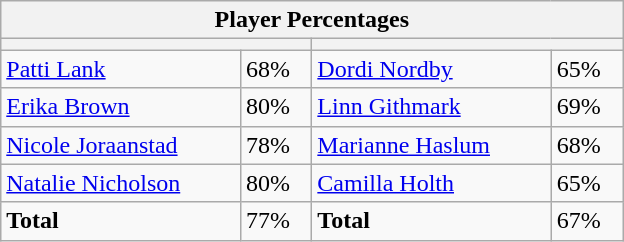<table class="wikitable">
<tr>
<th colspan=4 width=400>Player Percentages</th>
</tr>
<tr>
<th colspan=2 width=200></th>
<th colspan=2 width=200></th>
</tr>
<tr>
<td><a href='#'>Patti Lank</a></td>
<td>68%</td>
<td><a href='#'>Dordi Nordby</a></td>
<td>65%</td>
</tr>
<tr>
<td><a href='#'>Erika Brown</a></td>
<td>80%</td>
<td><a href='#'>Linn Githmark</a></td>
<td>69%</td>
</tr>
<tr>
<td><a href='#'>Nicole Joraanstad</a></td>
<td>78%</td>
<td><a href='#'>Marianne Haslum</a></td>
<td>68%</td>
</tr>
<tr>
<td><a href='#'>Natalie Nicholson</a></td>
<td>80%</td>
<td><a href='#'>Camilla Holth</a></td>
<td>65%</td>
</tr>
<tr>
<td><strong>Total</strong></td>
<td>77%</td>
<td><strong>Total</strong></td>
<td>67%</td>
</tr>
</table>
